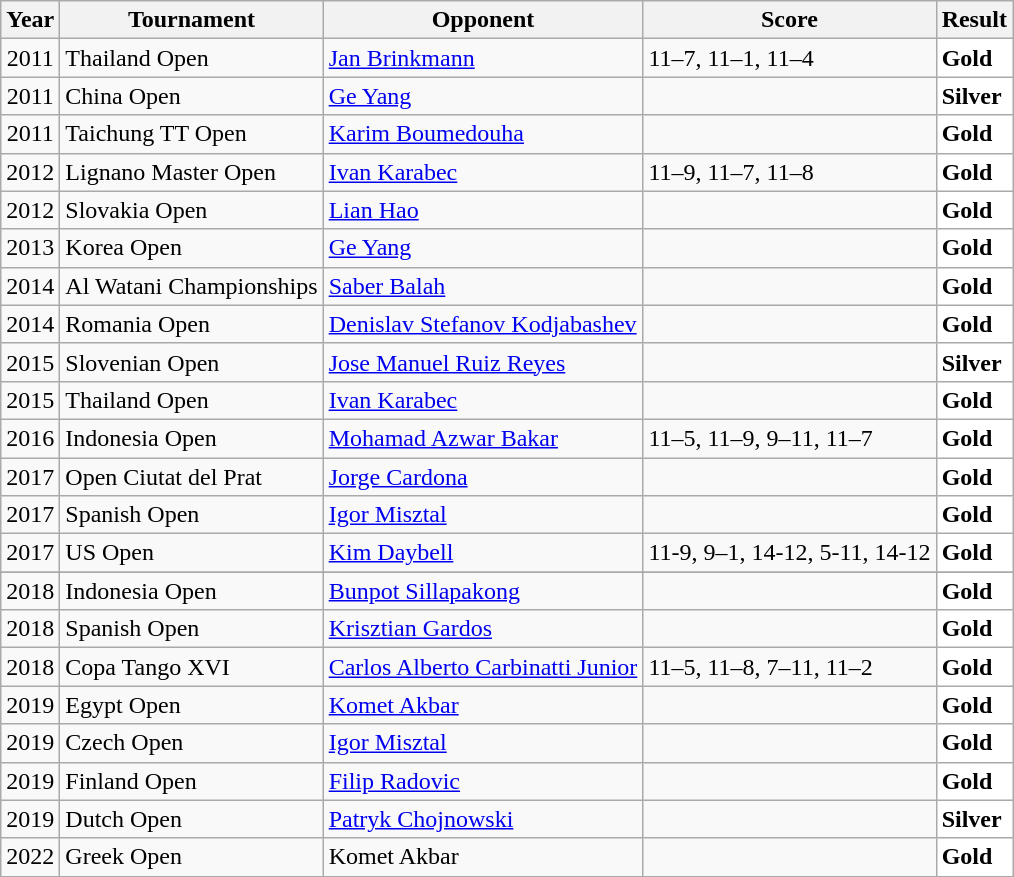<table class="sortable wikitable">
<tr>
<th>Year</th>
<th>Tournament</th>
<th>Opponent</th>
<th>Score</th>
<th>Result</th>
</tr>
<tr>
<td align="center">2011</td>
<td align="left">Thailand Open</td>
<td align="left"> <a href='#'>Jan Brinkmann</a></td>
<td align="left">11–7, 11–1, 11–4</td>
<td style="text-align:left; background:white"> <strong>Gold</strong></td>
</tr>
<tr>
<td align="center">2011</td>
<td align="left">China Open</td>
<td align="left"> <a href='#'>Ge Yang</a></td>
<td align="left"></td>
<td style="text-align:left; background:white"> <strong>Silver</strong></td>
</tr>
<tr>
<td align="center">2011</td>
<td align="left">Taichung TT Open</td>
<td align="left"> <a href='#'>Karim Boumedouha</a></td>
<td align="left"></td>
<td style="text-align:left; background:white"> <strong>Gold</strong></td>
</tr>
<tr>
<td align="center">2012</td>
<td align="left">Lignano Master Open</td>
<td align="left"> <a href='#'>Ivan Karabec</a></td>
<td align="left">11–9, 11–7, 11–8</td>
<td style="text-align:left; background:white"> <strong>Gold</strong></td>
</tr>
<tr>
<td align="center">2012</td>
<td align="left">Slovakia Open</td>
<td align="left"> <a href='#'>Lian Hao</a></td>
<td align="left"></td>
<td style="text-align:left; background:white"> <strong>Gold</strong></td>
</tr>
<tr>
<td align="center">2013</td>
<td align="left">Korea Open</td>
<td align="left"> <a href='#'>Ge Yang</a></td>
<td align="left"></td>
<td style="text-align:left; background:white"> <strong>Gold</strong></td>
</tr>
<tr>
<td align="center">2014</td>
<td align="left">Al Watani Championships</td>
<td align="left"> <a href='#'>Saber Balah</a></td>
<td align="left"></td>
<td style="text-align:left; background:white"> <strong>Gold</strong></td>
</tr>
<tr>
<td align="center">2014</td>
<td align="left">Romania Open</td>
<td align="left"> <a href='#'>Denislav Stefanov Kodjabashev</a></td>
<td align="left"></td>
<td style="text-align:left; background:white"> <strong>Gold</strong></td>
</tr>
<tr>
<td align="center">2015</td>
<td align="left">Slovenian Open</td>
<td align="left"> <a href='#'>Jose Manuel Ruiz Reyes</a></td>
<td align="left"></td>
<td style="text-align:left; background:white"> <strong>Silver</strong></td>
</tr>
<tr>
<td align="center">2015</td>
<td align="left">Thailand Open</td>
<td align="left"> <a href='#'>Ivan Karabec</a></td>
<td align="left"></td>
<td style="text-align:left; background:white"> <strong>Gold</strong></td>
</tr>
<tr>
<td align="center">2016</td>
<td align="left">Indonesia Open</td>
<td align="left"> <a href='#'>Mohamad Azwar Bakar</a></td>
<td align="left">11–5, 11–9, 9–11, 11–7</td>
<td style="text-align:left; background:white"> <strong>Gold</strong></td>
</tr>
<tr>
<td align="center">2017</td>
<td align="left">Open Ciutat del Prat</td>
<td align="left"> <a href='#'>Jorge Cardona</a></td>
<td align="left"></td>
<td style="text-align:left; background:white"> <strong>Gold</strong></td>
</tr>
<tr>
<td align="center">2017</td>
<td align="left">Spanish Open</td>
<td align="left"> <a href='#'>Igor Misztal</a></td>
<td align="left"></td>
<td style="text-align:left; background:white"> <strong>Gold</strong></td>
</tr>
<tr>
<td align="center">2017</td>
<td align="left">US Open</td>
<td align="left"> <a href='#'>Kim Daybell</a></td>
<td align="left">11-9, 9–1, 14-12, 5-11, 14-12</td>
<td style="text-align:left; background:white"> <strong>Gold</strong></td>
</tr>
<tr>
</tr>
<tr>
<td align="center">2018</td>
<td align="left">Indonesia Open</td>
<td align="left"> <a href='#'>Bunpot Sillapakong</a></td>
<td align="left"></td>
<td style="text-align:left; background:white"> <strong>Gold</strong></td>
</tr>
<tr>
<td align="center">2018</td>
<td align="left">Spanish Open</td>
<td align="left"> <a href='#'>Krisztian Gardos</a></td>
<td align="left"></td>
<td style="text-align:left; background:white"> <strong>Gold</strong></td>
</tr>
<tr>
<td align="center">2018</td>
<td align="left">Copa Tango XVI</td>
<td align="left"> <a href='#'>Carlos Alberto Carbinatti Junior</a></td>
<td align="left">11–5, 11–8, 7–11, 11–2</td>
<td style="text-align:left; background:white"> <strong>Gold</strong></td>
</tr>
<tr>
<td align="center">2019</td>
<td align="left">Egypt Open</td>
<td align="left"> <a href='#'>Komet Akbar</a></td>
<td align="left"></td>
<td style="text-align:left; background:white"> <strong>Gold</strong></td>
</tr>
<tr>
<td align="center">2019</td>
<td align="left">Czech Open</td>
<td align="left"> <a href='#'>Igor Misztal</a></td>
<td align="left"></td>
<td style="text-align:left; background:white"> <strong>Gold</strong></td>
</tr>
<tr>
<td align="center">2019</td>
<td align="left">Finland Open</td>
<td align="left"> <a href='#'>Filip Radovic</a></td>
<td align="left"></td>
<td style="text-align:left; background:white"> <strong>Gold</strong></td>
</tr>
<tr>
<td align="center">2019</td>
<td align="left">Dutch Open</td>
<td align="left"> <a href='#'>Patryk Chojnowski</a></td>
<td align="left"></td>
<td style="text-align:left; background:white"> <strong>Silver</strong></td>
</tr>
<tr>
<td align="center">2022</td>
<td align="left">Greek Open</td>
<td align="left"> Komet Akbar</td>
<td align="left"></td>
<td style="text-align:left; background:white"> <strong>Gold</strong></td>
</tr>
<tr>
</tr>
</table>
